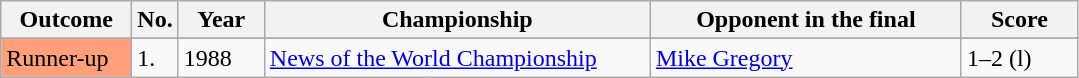<table class="sortable wikitable">
<tr>
<th style="width:80px;">Outcome</th>
<th style="width:20px;">No.</th>
<th style="width:50px;">Year</th>
<th style="width:250px;">Championship</th>
<th style="width:200px;">Opponent in the final</th>
<th style="width:70px;">Score</th>
</tr>
<tr>
</tr>
<tr>
<td style="background:#ffa07a;">Runner-up</td>
<td>1.</td>
<td>1988</td>
<td><a href='#'>News of the World Championship</a></td>
<td> <a href='#'>Mike Gregory</a></td>
<td>1–2 (l)</td>
</tr>
</table>
